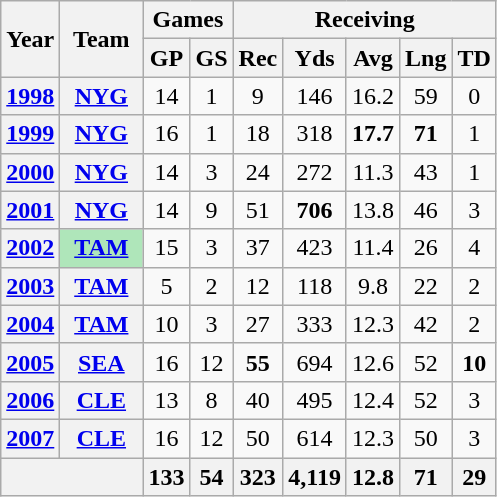<table class="wikitable" style="text-align:center">
<tr>
<th rowspan="2">Year</th>
<th rowspan="2">Team</th>
<th colspan="2">Games</th>
<th colspan="5">Receiving</th>
</tr>
<tr>
<th>GP</th>
<th>GS</th>
<th>Rec</th>
<th>Yds</th>
<th>Avg</th>
<th>Lng</th>
<th>TD</th>
</tr>
<tr>
<th><a href='#'>1998</a></th>
<th><a href='#'>NYG</a></th>
<td>14</td>
<td>1</td>
<td>9</td>
<td>146</td>
<td>16.2</td>
<td>59</td>
<td>0</td>
</tr>
<tr>
<th><a href='#'>1999</a></th>
<th><a href='#'>NYG</a></th>
<td>16</td>
<td>1</td>
<td>18</td>
<td>318</td>
<td><strong>17.7</strong></td>
<td><strong>71</strong></td>
<td>1</td>
</tr>
<tr>
<th><a href='#'>2000</a></th>
<th><a href='#'>NYG</a></th>
<td>14</td>
<td>3</td>
<td>24</td>
<td>272</td>
<td>11.3</td>
<td>43</td>
<td>1</td>
</tr>
<tr>
<th><a href='#'>2001</a></th>
<th><a href='#'>NYG</a></th>
<td>14</td>
<td>9</td>
<td>51</td>
<td><strong>706</strong></td>
<td>13.8</td>
<td>46</td>
<td>3</td>
</tr>
<tr>
<th><a href='#'>2002</a></th>
<th style="background:#afe6ba; width:3em;"><a href='#'>TAM</a></th>
<td>15</td>
<td>3</td>
<td>37</td>
<td>423</td>
<td>11.4</td>
<td>26</td>
<td>4</td>
</tr>
<tr>
<th><a href='#'>2003</a></th>
<th><a href='#'>TAM</a></th>
<td>5</td>
<td>2</td>
<td>12</td>
<td>118</td>
<td>9.8</td>
<td>22</td>
<td>2</td>
</tr>
<tr>
<th><a href='#'>2004</a></th>
<th><a href='#'>TAM</a></th>
<td>10</td>
<td>3</td>
<td>27</td>
<td>333</td>
<td>12.3</td>
<td>42</td>
<td>2</td>
</tr>
<tr>
<th><a href='#'>2005</a></th>
<th><a href='#'>SEA</a></th>
<td>16</td>
<td>12</td>
<td><strong>55</strong></td>
<td>694</td>
<td>12.6</td>
<td>52</td>
<td><strong>10</strong></td>
</tr>
<tr>
<th><a href='#'>2006</a></th>
<th><a href='#'>CLE</a></th>
<td>13</td>
<td>8</td>
<td>40</td>
<td>495</td>
<td>12.4</td>
<td>52</td>
<td>3</td>
</tr>
<tr>
<th><a href='#'>2007</a></th>
<th><a href='#'>CLE</a></th>
<td>16</td>
<td>12</td>
<td>50</td>
<td>614</td>
<td>12.3</td>
<td>50</td>
<td>3</td>
</tr>
<tr>
<th colspan="2"></th>
<th>133</th>
<th>54</th>
<th>323</th>
<th>4,119</th>
<th>12.8</th>
<th>71</th>
<th>29</th>
</tr>
</table>
